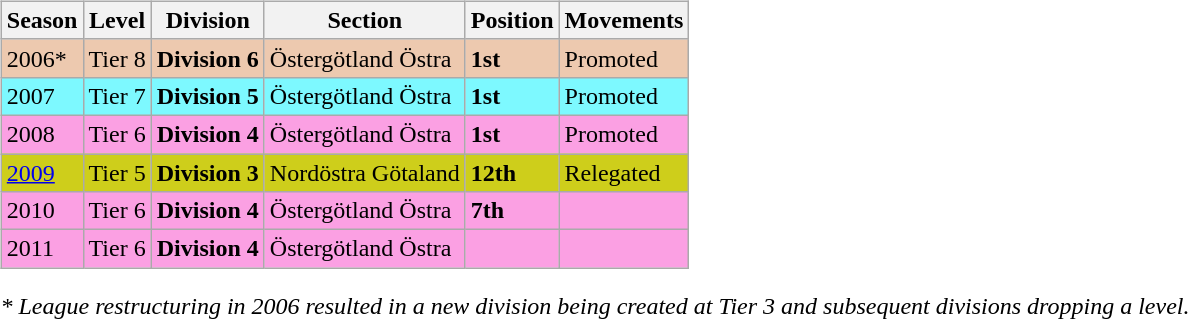<table>
<tr>
<td valign="top" width=0%><br><table class="wikitable">
<tr style="background:#f0f6fa;">
<th><strong>Season</strong></th>
<th><strong>Level</strong></th>
<th><strong>Division</strong></th>
<th><strong>Section</strong></th>
<th><strong>Position</strong></th>
<th><strong>Movements</strong></th>
</tr>
<tr>
<td style="background:#EDC9AF;">2006*</td>
<td style="background:#EDC9AF;">Tier 8</td>
<td style="background:#EDC9AF;"><strong>Division 6</strong></td>
<td style="background:#EDC9AF;">Östergötland Östra</td>
<td style="background:#EDC9AF;"><strong>1st</strong></td>
<td style="background:#EDC9AF;">Promoted</td>
</tr>
<tr>
<td style="background:#7DF9FF;">2007</td>
<td style="background:#7DF9FF;">Tier 7</td>
<td style="background:#7DF9FF;"><strong>Division 5</strong></td>
<td style="background:#7DF9FF;">Östergötland Östra</td>
<td style="background:#7DF9FF;"><strong>1st</strong></td>
<td style="background:#7DF9FF;">Promoted</td>
</tr>
<tr>
<td style="background:#FBA0E3;">2008</td>
<td style="background:#FBA0E3;">Tier 6</td>
<td style="background:#FBA0E3;"><strong>Division 4</strong></td>
<td style="background:#FBA0E3;">Östergötland Östra</td>
<td style="background:#FBA0E3;"><strong>1st</strong></td>
<td style="background:#FBA0E3;">Promoted</td>
</tr>
<tr>
<td style="background:#CECE1B;"><a href='#'>2009</a></td>
<td style="background:#CECE1B;">Tier 5</td>
<td style="background:#CECE1B;"><strong>Division 3</strong></td>
<td style="background:#CECE1B;">Nordöstra Götaland</td>
<td style="background:#CECE1B;"><strong>12th</strong></td>
<td style="background:#CECE1B;">Relegated</td>
</tr>
<tr>
<td style="background:#FBA0E3;">2010</td>
<td style="background:#FBA0E3;">Tier 6</td>
<td style="background:#FBA0E3;"><strong>Division 4</strong></td>
<td style="background:#FBA0E3;">Östergötland Östra</td>
<td style="background:#FBA0E3;"><strong>7th</strong></td>
<td style="background:#FBA0E3;"></td>
</tr>
<tr>
<td style="background:#FBA0E3;">2011</td>
<td style="background:#FBA0E3;">Tier 6</td>
<td style="background:#FBA0E3;"><strong>Division 4</strong></td>
<td style="background:#FBA0E3;">Östergötland Östra</td>
<td style="background:#FBA0E3;"></td>
<td style="background:#FBA0E3;"></td>
</tr>
</table>
<em>* League restructuring in 2006 resulted in a new division being created at Tier 3 and subsequent divisions dropping a level.</em>


</td>
</tr>
</table>
